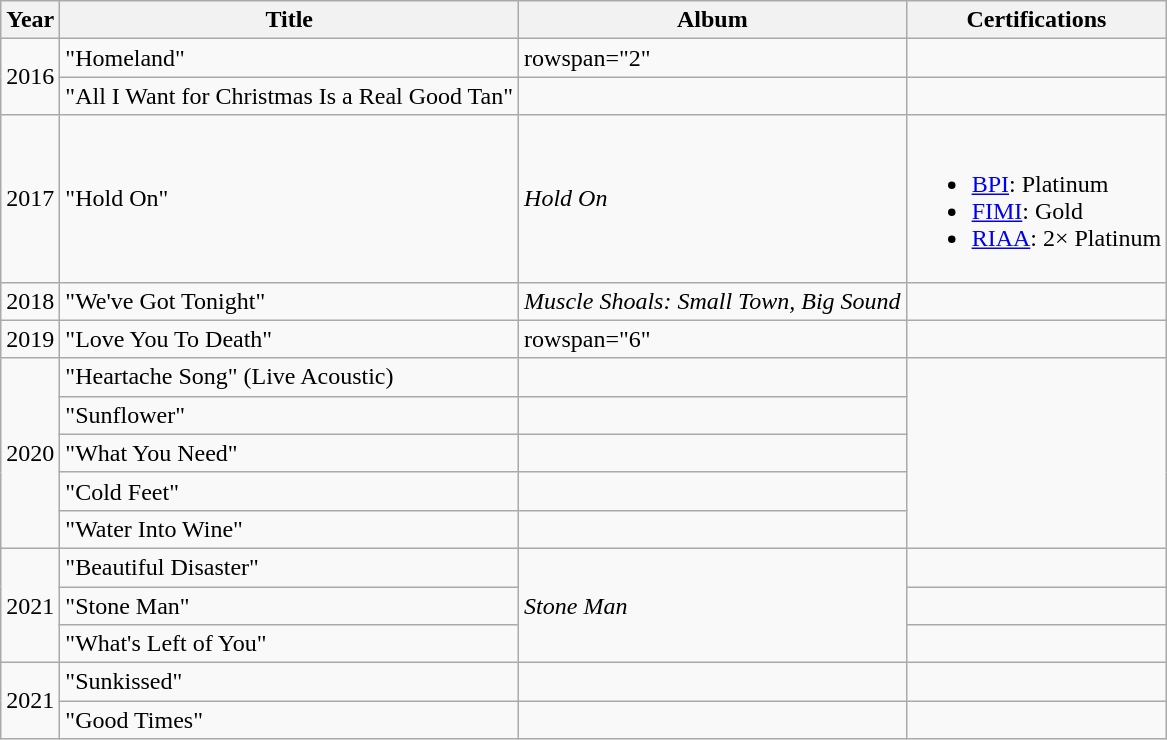<table class="wikitable">
<tr>
<th>Year</th>
<th>Title</th>
<th>Album</th>
<th>Certifications</th>
</tr>
<tr>
<td rowspan="2">2016</td>
<td>"Homeland"</td>
<td>rowspan="2" </td>
<td></td>
</tr>
<tr>
<td>"All I Want for Christmas Is a Real Good Tan"</td>
<td></td>
</tr>
<tr>
<td>2017</td>
<td>"Hold On"</td>
<td><em>Hold On</em></td>
<td><br><ul><li><a href='#'>BPI</a>: Platinum</li><li><a href='#'>FIMI</a>: Gold</li><li><a href='#'>RIAA</a>: 2× Platinum</li></ul></td>
</tr>
<tr>
<td>2018</td>
<td>"We've Got Tonight"</td>
<td><em>Muscle Shoals: Small Town, Big Sound</em></td>
<td></td>
</tr>
<tr>
<td>2019</td>
<td>"Love You To Death"</td>
<td>rowspan="6" </td>
<td></td>
</tr>
<tr>
<td rowspan="5">2020</td>
<td>"Heartache Song" (Live Acoustic)</td>
<td></td>
</tr>
<tr>
<td>"Sunflower"</td>
<td></td>
</tr>
<tr>
<td>"What You Need"</td>
<td></td>
</tr>
<tr>
<td>"Cold Feet"</td>
<td></td>
</tr>
<tr>
<td>"Water Into Wine"</td>
<td></td>
</tr>
<tr>
<td rowspan="3">2021</td>
<td>"Beautiful Disaster"</td>
<td rowspan="3"><em>Stone Man</em></td>
<td></td>
</tr>
<tr>
<td>"Stone Man"</td>
<td></td>
</tr>
<tr>
<td>"What's Left of You"</td>
<td></td>
</tr>
<tr>
<td rowspan="3">2021</td>
<td>"Sunkissed"</td>
<td></td>
<td></td>
</tr>
<tr>
<td>"Good Times"</td>
<td></td>
<td></td>
</tr>
</table>
